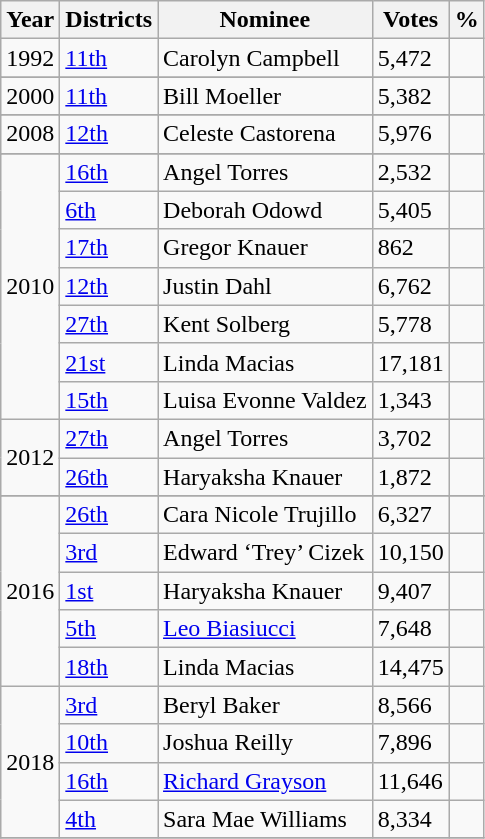<table class="wikitable">
<tr>
<th>Year</th>
<th>Districts</th>
<th>Nominee</th>
<th>Votes</th>
<th>%</th>
</tr>
<tr>
<td rowspan="1">1992</td>
<td><a href='#'>11th</a></td>
<td>Carolyn Campbell </td>
<td>5,472</td>
<td></td>
</tr>
<tr>
</tr>
<tr>
<td rowspan="1">2000</td>
<td><a href='#'>11th</a></td>
<td>Bill Moeller </td>
<td>5,382</td>
<td></td>
</tr>
<tr>
</tr>
<tr>
<td rowspan="1">2008</td>
<td><a href='#'>12th</a></td>
<td>Celeste Castorena </td>
<td>5,976</td>
<td></td>
</tr>
<tr>
</tr>
<tr>
<td rowspan="7">2010</td>
<td><a href='#'>16th</a></td>
<td>Angel Torres </td>
<td>2,532</td>
<td></td>
</tr>
<tr>
<td><a href='#'>6th</a></td>
<td>Deborah Odowd </td>
<td>5,405</td>
<td></td>
</tr>
<tr>
<td><a href='#'>17th</a></td>
<td>Gregor Knauer </td>
<td>862</td>
<td></td>
</tr>
<tr>
<td><a href='#'>12th</a></td>
<td>Justin Dahl </td>
<td>6,762</td>
<td></td>
</tr>
<tr>
<td><a href='#'>27th</a></td>
<td>Kent Solberg </td>
<td>5,778</td>
<td></td>
</tr>
<tr>
<td><a href='#'>21st</a></td>
<td>Linda Macias </td>
<td>17,181</td>
<td></td>
</tr>
<tr>
<td><a href='#'>15th</a></td>
<td>Luisa Evonne Valdez </td>
<td>1,343</td>
<td></td>
</tr>
<tr>
<td rowspan="2">2012</td>
<td><a href='#'>27th</a></td>
<td>Angel Torres </td>
<td>3,702</td>
<td></td>
</tr>
<tr>
<td><a href='#'>26th</a></td>
<td>Haryaksha Knauer </td>
<td>1,872</td>
<td></td>
</tr>
<tr>
</tr>
<tr>
<td rowspan="5">2016</td>
<td><a href='#'>26th</a></td>
<td>Cara Nicole Trujillo </td>
<td>6,327</td>
<td></td>
</tr>
<tr>
<td><a href='#'>3rd</a></td>
<td>Edward ‘Trey’ Cizek </td>
<td>10,150</td>
<td></td>
</tr>
<tr>
<td><a href='#'>1st</a></td>
<td>Haryaksha Knauer </td>
<td>9,407</td>
<td></td>
</tr>
<tr>
<td><a href='#'>5th</a></td>
<td><a href='#'>Leo Biasiucci</a></td>
<td>7,648</td>
<td></td>
</tr>
<tr>
<td><a href='#'>18th</a></td>
<td>Linda Macias </td>
<td>14,475</td>
<td></td>
</tr>
<tr>
<td rowspan="4">2018</td>
<td><a href='#'>3rd</a> </td>
<td>Beryl Baker </td>
<td>8,566</td>
<td></td>
</tr>
<tr>
<td><a href='#'>10th</a> </td>
<td>Joshua Reilly </td>
<td>7,896</td>
<td></td>
</tr>
<tr>
<td><a href='#'>16th</a> </td>
<td><a href='#'>Richard Grayson</a></td>
<td>11,646</td>
<td></td>
</tr>
<tr>
<td><a href='#'>4th</a> </td>
<td>Sara Mae Williams </td>
<td>8,334</td>
<td></td>
</tr>
<tr>
</tr>
</table>
